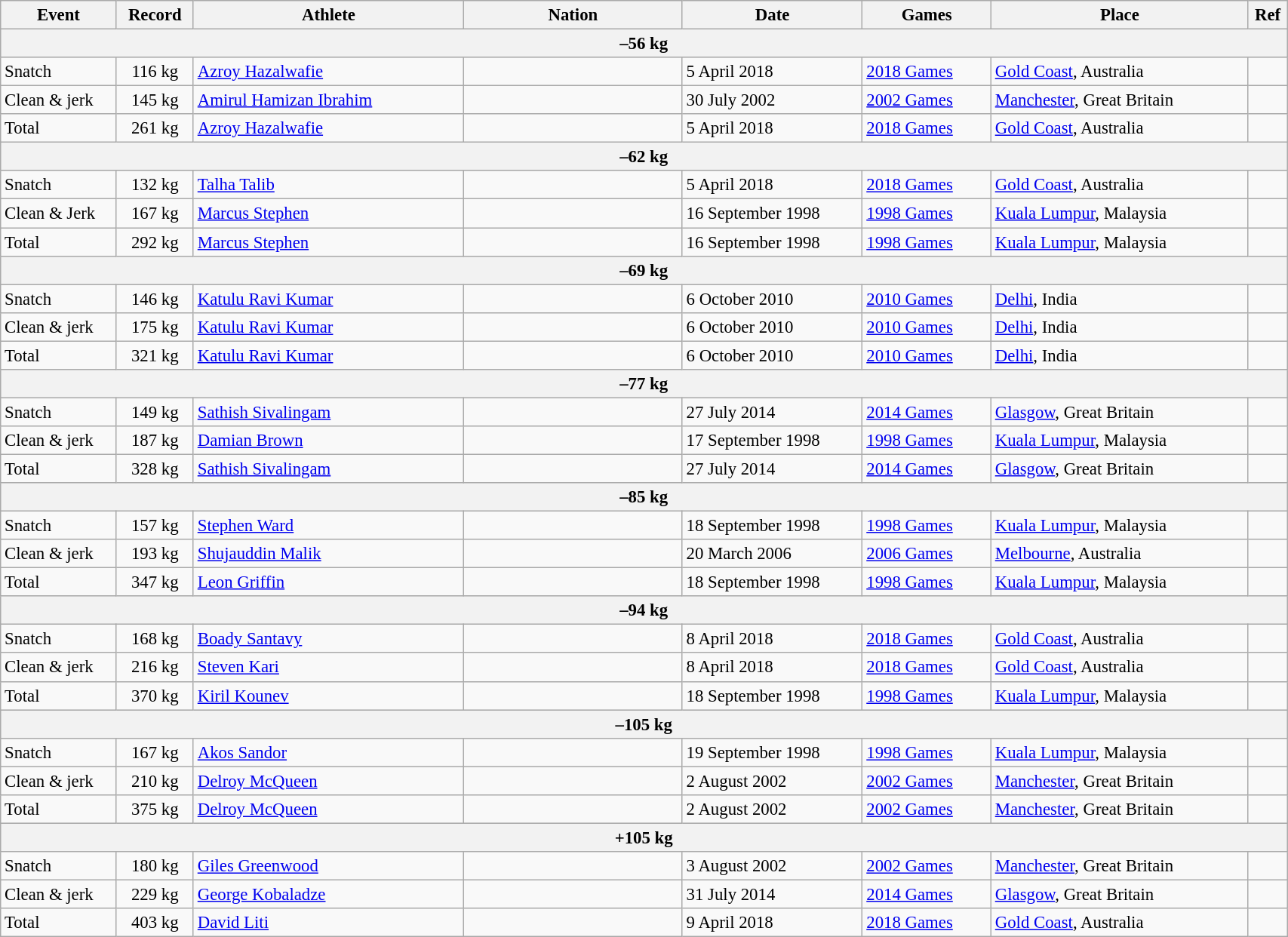<table class="wikitable" style="font-size:95%; width: 90%;">
<tr>
<th width=9%>Event</th>
<th width=6%>Record</th>
<th width=21%>Athlete</th>
<th width=17%>Nation</th>
<th width=14%>Date</th>
<th width=10%>Games</th>
<th width=20%>Place</th>
<th width=3%>Ref</th>
</tr>
<tr bgcolor="#DDDDDD">
<th colspan="8">–56 kg</th>
</tr>
<tr>
<td>Snatch</td>
<td align="center">116 kg</td>
<td><a href='#'>Azroy Hazalwafie</a></td>
<td></td>
<td>5 April 2018</td>
<td><a href='#'>2018 Games</a></td>
<td> <a href='#'>Gold Coast</a>, Australia</td>
<td></td>
</tr>
<tr>
<td>Clean & jerk</td>
<td align="center">145 kg</td>
<td><a href='#'>Amirul Hamizan Ibrahim</a></td>
<td></td>
<td>30 July 2002</td>
<td><a href='#'>2002 Games</a></td>
<td> <a href='#'>Manchester</a>, Great Britain</td>
<td></td>
</tr>
<tr>
<td>Total</td>
<td align="center">261 kg</td>
<td><a href='#'>Azroy Hazalwafie</a></td>
<td></td>
<td>5 April 2018</td>
<td><a href='#'>2018 Games</a></td>
<td> <a href='#'>Gold Coast</a>, Australia</td>
<td></td>
</tr>
<tr bgcolor="#DDDDDD">
<th colspan="8">–62 kg</th>
</tr>
<tr>
<td>Snatch</td>
<td align="center">132 kg</td>
<td><a href='#'>Talha Talib</a></td>
<td></td>
<td>5 April 2018</td>
<td><a href='#'>2018 Games</a></td>
<td> <a href='#'>Gold Coast</a>, Australia</td>
<td></td>
</tr>
<tr>
<td>Clean & Jerk</td>
<td align="center">167 kg</td>
<td><a href='#'>Marcus Stephen</a></td>
<td></td>
<td>16 September 1998</td>
<td><a href='#'>1998 Games</a></td>
<td> <a href='#'>Kuala Lumpur</a>, Malaysia</td>
<td></td>
</tr>
<tr>
<td>Total</td>
<td align="center">292 kg</td>
<td><a href='#'>Marcus Stephen</a></td>
<td></td>
<td>16 September 1998</td>
<td><a href='#'>1998 Games</a></td>
<td> <a href='#'>Kuala Lumpur</a>, Malaysia</td>
<td></td>
</tr>
<tr bgcolor="#DDDDDD">
<th colspan="8">–69 kg</th>
</tr>
<tr>
<td>Snatch</td>
<td align="center">146 kg</td>
<td><a href='#'>Katulu Ravi Kumar</a></td>
<td></td>
<td>6 October 2010</td>
<td><a href='#'>2010 Games</a></td>
<td> <a href='#'>Delhi</a>, India</td>
<td></td>
</tr>
<tr>
<td>Clean & jerk</td>
<td align="center">175 kg</td>
<td><a href='#'>Katulu Ravi Kumar</a></td>
<td></td>
<td>6 October 2010</td>
<td><a href='#'>2010 Games</a></td>
<td> <a href='#'>Delhi</a>, India</td>
<td></td>
</tr>
<tr>
<td>Total</td>
<td align="center">321 kg</td>
<td><a href='#'>Katulu Ravi Kumar</a></td>
<td></td>
<td>6 October 2010</td>
<td><a href='#'>2010 Games</a></td>
<td> <a href='#'>Delhi</a>, India</td>
<td></td>
</tr>
<tr bgcolor="#DDDDDD">
<th colspan="8">–77 kg</th>
</tr>
<tr>
<td>Snatch</td>
<td align="center">149 kg</td>
<td><a href='#'>Sathish Sivalingam</a></td>
<td></td>
<td>27 July 2014</td>
<td><a href='#'>2014 Games</a></td>
<td> <a href='#'>Glasgow</a>, Great Britain</td>
<td></td>
</tr>
<tr>
<td>Clean & jerk</td>
<td align="center">187 kg</td>
<td><a href='#'>Damian Brown</a></td>
<td></td>
<td>17 September 1998</td>
<td><a href='#'>1998 Games</a></td>
<td> <a href='#'>Kuala Lumpur</a>, Malaysia</td>
<td></td>
</tr>
<tr>
<td>Total</td>
<td align="center">328 kg</td>
<td><a href='#'>Sathish Sivalingam</a></td>
<td></td>
<td>27 July 2014</td>
<td><a href='#'>2014 Games</a></td>
<td> <a href='#'>Glasgow</a>, Great Britain</td>
<td></td>
</tr>
<tr bgcolor="#DDDDDD">
<th colspan="8">–85 kg</th>
</tr>
<tr>
<td>Snatch</td>
<td align="center">157 kg</td>
<td><a href='#'>Stephen Ward</a></td>
<td></td>
<td>18 September 1998</td>
<td><a href='#'>1998 Games</a></td>
<td> <a href='#'>Kuala Lumpur</a>, Malaysia</td>
<td></td>
</tr>
<tr>
<td>Clean & jerk</td>
<td align="center">193 kg</td>
<td><a href='#'>Shujauddin Malik</a></td>
<td></td>
<td>20 March 2006</td>
<td><a href='#'>2006 Games</a></td>
<td> <a href='#'>Melbourne</a>, Australia</td>
<td></td>
</tr>
<tr>
<td>Total</td>
<td align="center">347 kg</td>
<td><a href='#'>Leon Griffin</a></td>
<td></td>
<td>18 September 1998</td>
<td><a href='#'>1998 Games</a></td>
<td> <a href='#'>Kuala Lumpur</a>, Malaysia</td>
<td></td>
</tr>
<tr bgcolor="#DDDDDD">
<th colspan="8">–94 kg</th>
</tr>
<tr>
<td>Snatch</td>
<td align="center">168 kg</td>
<td><a href='#'>Boady Santavy</a></td>
<td></td>
<td>8 April 2018</td>
<td><a href='#'>2018 Games</a></td>
<td> <a href='#'>Gold Coast</a>, Australia</td>
<td></td>
</tr>
<tr>
<td>Clean & jerk</td>
<td align="center">216 kg</td>
<td><a href='#'>Steven Kari</a></td>
<td></td>
<td>8 April 2018</td>
<td><a href='#'>2018 Games</a></td>
<td> <a href='#'>Gold Coast</a>, Australia</td>
<td></td>
</tr>
<tr>
<td>Total</td>
<td align="center">370 kg</td>
<td><a href='#'>Kiril Kounev</a></td>
<td></td>
<td>18 September 1998</td>
<td><a href='#'>1998 Games</a></td>
<td> <a href='#'>Kuala Lumpur</a>, Malaysia</td>
<td></td>
</tr>
<tr bgcolor="#DDDDDD">
<th colspan="8">–105 kg</th>
</tr>
<tr>
<td>Snatch</td>
<td align="center">167 kg</td>
<td><a href='#'>Akos Sandor</a></td>
<td></td>
<td>19 September 1998</td>
<td><a href='#'>1998 Games</a></td>
<td> <a href='#'>Kuala Lumpur</a>, Malaysia</td>
<td></td>
</tr>
<tr>
<td>Clean & jerk</td>
<td align="center">210 kg</td>
<td><a href='#'>Delroy McQueen</a></td>
<td></td>
<td>2 August 2002</td>
<td><a href='#'>2002 Games</a></td>
<td> <a href='#'>Manchester</a>, Great Britain</td>
<td></td>
</tr>
<tr>
<td>Total</td>
<td align="center">375 kg</td>
<td><a href='#'>Delroy McQueen</a></td>
<td></td>
<td>2 August 2002</td>
<td><a href='#'>2002 Games</a></td>
<td> <a href='#'>Manchester</a>, Great Britain</td>
<td></td>
</tr>
<tr bgcolor="#DDDDDD">
<th colspan="8">+105 kg</th>
</tr>
<tr>
<td>Snatch</td>
<td align="center">180 kg</td>
<td><a href='#'>Giles Greenwood</a></td>
<td></td>
<td>3 August 2002</td>
<td><a href='#'>2002 Games</a></td>
<td> <a href='#'>Manchester</a>, Great Britain</td>
<td></td>
</tr>
<tr>
<td>Clean & jerk</td>
<td align="center">229 kg</td>
<td><a href='#'>George Kobaladze</a></td>
<td></td>
<td>31 July 2014</td>
<td><a href='#'>2014 Games</a></td>
<td> <a href='#'>Glasgow</a>, Great Britain</td>
<td></td>
</tr>
<tr>
<td>Total</td>
<td align="center">403 kg</td>
<td><a href='#'>David Liti</a></td>
<td></td>
<td>9 April 2018</td>
<td><a href='#'>2018 Games</a></td>
<td> <a href='#'>Gold Coast</a>, Australia</td>
<td></td>
</tr>
</table>
